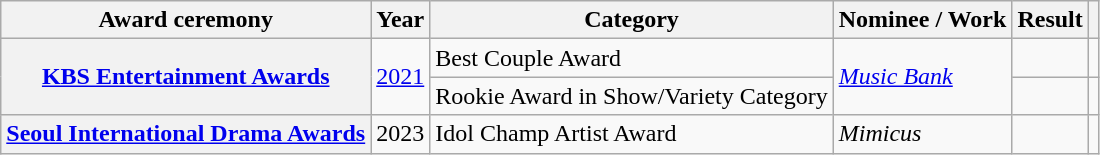<table class="wikitable plainrowheaders sortable">
<tr>
<th scope="col">Award ceremony</th>
<th scope="col">Year</th>
<th scope="col">Category</th>
<th scope="col">Nominee / Work</th>
<th scope="col">Result</th>
<th scope="col" class="unsortable"></th>
</tr>
<tr>
<th scope="row"  rowspan="2"><a href='#'>KBS Entertainment Awards</a></th>
<td style="text-align:center" rowspan="2"><a href='#'>2021</a></td>
<td>Best Couple Award </td>
<td rowspan="2"><em><a href='#'>Music Bank</a></em></td>
<td></td>
<td style="text-align:center"></td>
</tr>
<tr>
<td>Rookie Award in Show/Variety Category</td>
<td></td>
<td style="text-align:center"></td>
</tr>
<tr>
<th scope="row"><a href='#'>Seoul International Drama Awards</a></th>
<td style="text-align:center">2023</td>
<td>Idol Champ Artist Award</td>
<td><em>Mimicus</em></td>
<td></td>
<td style="text-align:center"></td>
</tr>
</table>
